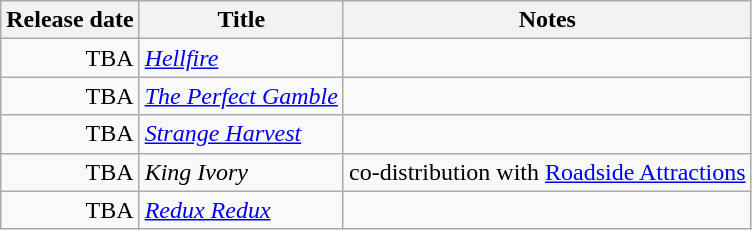<table class="wikitable sortable">
<tr>
<th scope="col">Release date</th>
<th>Title</th>
<th>Notes</th>
</tr>
<tr>
<td style="text-align:right;">TBA</td>
<td><em><a href='#'>Hellfire</a></em></td>
<td></td>
</tr>
<tr>
<td style="text-align:right;">TBA</td>
<td><em><a href='#'>The Perfect Gamble</a></em></td>
<td></td>
</tr>
<tr>
<td style="text-align:right;">TBA</td>
<td><em><a href='#'>Strange Harvest</a></em></td>
<td></td>
</tr>
<tr>
<td style="text-align:right;">TBA</td>
<td><em>King Ivory</em></td>
<td>co-distribution with <a href='#'>Roadside Attractions</a></td>
</tr>
<tr>
<td style="text-align:right;">TBA</td>
<td><em><a href='#'>Redux Redux</a></em></td>
<td></td>
</tr>
</table>
